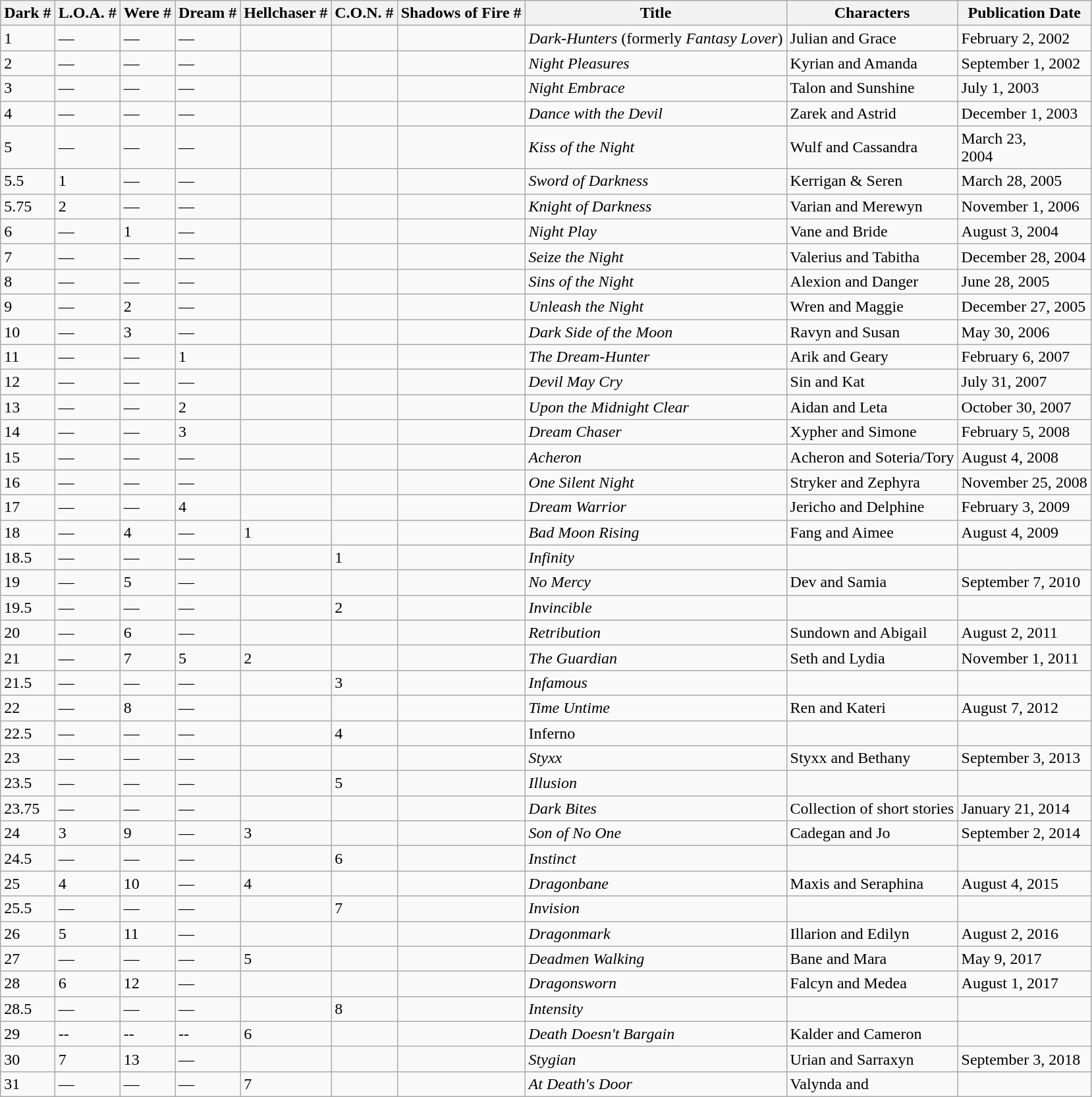<table class="wikitable">
<tr>
<th>Dark #</th>
<th>L.O.A. #</th>
<th>Were #</th>
<th>Dream #</th>
<th>Hellchaser #</th>
<th>C.O.N. #</th>
<th>Shadows of Fire #</th>
<th>Title</th>
<th>Characters</th>
<th>Publication Date</th>
</tr>
<tr>
<td>1</td>
<td>—</td>
<td>—</td>
<td>—</td>
<td></td>
<td></td>
<td></td>
<td><em>Dark-Hunters</em> (formerly <em>Fantasy Lover</em>)</td>
<td>Julian and Grace</td>
<td>February 2, 2002</td>
</tr>
<tr>
<td>2</td>
<td>—</td>
<td>—</td>
<td>—</td>
<td></td>
<td></td>
<td></td>
<td><em>Night Pleasures</em></td>
<td>Kyrian and Amanda</td>
<td>September 1, 2002</td>
</tr>
<tr>
<td>3</td>
<td>—</td>
<td>—</td>
<td>—</td>
<td></td>
<td></td>
<td></td>
<td><em>Night Embrace</em></td>
<td>Talon and Sunshine</td>
<td>July 1, 2003</td>
</tr>
<tr>
<td>4</td>
<td>—</td>
<td>—</td>
<td>—</td>
<td></td>
<td></td>
<td></td>
<td><em>Dance with the Devil</em></td>
<td>Zarek and Astrid</td>
<td>December 1, 2003</td>
</tr>
<tr>
<td>5</td>
<td>—</td>
<td>—</td>
<td>—</td>
<td></td>
<td></td>
<td></td>
<td><em>Kiss of the Night</em></td>
<td>Wulf and Cassandra</td>
<td>March 23,<br>2004</td>
</tr>
<tr>
<td>5.5</td>
<td>1</td>
<td>—</td>
<td>—</td>
<td></td>
<td></td>
<td></td>
<td><em>Sword of Darkness</em></td>
<td>Kerrigan & Seren</td>
<td>March 28, 2005</td>
</tr>
<tr>
<td>5.75</td>
<td>2</td>
<td>—</td>
<td>—</td>
<td></td>
<td></td>
<td></td>
<td><em>Knight of Darkness</em></td>
<td>Varian and Merewyn</td>
<td>November 1, 2006</td>
</tr>
<tr>
<td>6</td>
<td>—</td>
<td>1</td>
<td>—</td>
<td></td>
<td></td>
<td></td>
<td><em>Night Play</em></td>
<td>Vane and Bride</td>
<td>August 3, 2004</td>
</tr>
<tr>
<td>7</td>
<td>—</td>
<td>—</td>
<td>—</td>
<td></td>
<td></td>
<td></td>
<td><em>Seize the Night</em></td>
<td>Valerius and Tabitha</td>
<td>December 28, 2004</td>
</tr>
<tr>
<td>8</td>
<td>—</td>
<td>—</td>
<td>—</td>
<td></td>
<td></td>
<td></td>
<td><em>Sins of the Night</em></td>
<td>Alexion and Danger</td>
<td>June 28, 2005</td>
</tr>
<tr>
<td>9</td>
<td>—</td>
<td>2</td>
<td>—</td>
<td></td>
<td></td>
<td></td>
<td><em>Unleash the Night</em></td>
<td>Wren and Maggie</td>
<td>December 27, 2005</td>
</tr>
<tr>
<td>10</td>
<td>—</td>
<td>3</td>
<td>—</td>
<td></td>
<td></td>
<td></td>
<td><em>Dark Side of the Moon</em></td>
<td>Ravyn and Susan</td>
<td>May 30, 2006</td>
</tr>
<tr>
<td>11</td>
<td>—</td>
<td>—</td>
<td>1</td>
<td></td>
<td></td>
<td></td>
<td><em>The Dream-Hunter</em></td>
<td>Arik and Geary</td>
<td>February 6, 2007</td>
</tr>
<tr>
<td>12</td>
<td>—</td>
<td>—</td>
<td>—</td>
<td></td>
<td></td>
<td></td>
<td><em>Devil May Cry</em></td>
<td>Sin and Kat</td>
<td>July 31, 2007</td>
</tr>
<tr>
<td>13</td>
<td>—</td>
<td>—</td>
<td>2</td>
<td></td>
<td></td>
<td></td>
<td><em>Upon the Midnight Clear</em></td>
<td>Aidan and Leta</td>
<td>October 30, 2007</td>
</tr>
<tr>
<td>14</td>
<td>—</td>
<td>—</td>
<td>3</td>
<td></td>
<td></td>
<td></td>
<td><em>Dream Chaser</em></td>
<td>Xypher and Simone</td>
<td>February 5, 2008</td>
</tr>
<tr>
<td>15</td>
<td>—</td>
<td>—</td>
<td>—</td>
<td></td>
<td></td>
<td></td>
<td><em>Acheron</em></td>
<td>Acheron and Soteria/Tory</td>
<td>August 4, 2008</td>
</tr>
<tr>
<td>16</td>
<td>—</td>
<td>—</td>
<td>—</td>
<td></td>
<td></td>
<td></td>
<td><em>One Silent Night</em></td>
<td>Stryker and Zephyra</td>
<td>November 25, 2008</td>
</tr>
<tr>
<td>17</td>
<td>—</td>
<td>—</td>
<td>4</td>
<td></td>
<td></td>
<td></td>
<td><em>Dream Warrior</em></td>
<td>Jericho and Delphine</td>
<td>February 3, 2009</td>
</tr>
<tr>
<td>18</td>
<td>—</td>
<td>4</td>
<td>—</td>
<td>1</td>
<td></td>
<td></td>
<td><em>Bad Moon Rising</em></td>
<td>Fang and Aimee</td>
<td>August 4, 2009</td>
</tr>
<tr>
<td>18.5</td>
<td>—</td>
<td>—</td>
<td>—</td>
<td></td>
<td>1</td>
<td></td>
<td><em>Infinity</em></td>
<td></td>
<td></td>
</tr>
<tr>
<td>19</td>
<td>—</td>
<td>5</td>
<td>—</td>
<td></td>
<td></td>
<td></td>
<td><em>No Mercy</em></td>
<td>Dev and Samia</td>
<td>September 7, 2010</td>
</tr>
<tr>
<td>19.5</td>
<td>—</td>
<td>—</td>
<td>—</td>
<td></td>
<td>2</td>
<td></td>
<td><em>Invincible</em></td>
<td></td>
<td></td>
</tr>
<tr>
<td>20</td>
<td>—</td>
<td>6</td>
<td>—</td>
<td></td>
<td></td>
<td></td>
<td><em>Retribution</em></td>
<td>Sundown and Abigail</td>
<td>August 2, 2011</td>
</tr>
<tr>
<td>21</td>
<td>—</td>
<td>7</td>
<td>5</td>
<td>2</td>
<td></td>
<td></td>
<td><em>The Guardian</em></td>
<td>Seth and Lydia</td>
<td>November 1, 2011</td>
</tr>
<tr>
<td>21.5</td>
<td>—</td>
<td>—</td>
<td>—</td>
<td></td>
<td>3</td>
<td></td>
<td><em>Infamous</em></td>
<td></td>
<td></td>
</tr>
<tr>
<td>22</td>
<td>—</td>
<td>8</td>
<td>—</td>
<td></td>
<td></td>
<td></td>
<td><em>Time Untime</em></td>
<td>Ren and Kateri</td>
<td>August 7, 2012</td>
</tr>
<tr>
<td>22.5</td>
<td>—</td>
<td>—</td>
<td>—</td>
<td></td>
<td>4</td>
<td></td>
<td>Inferno</td>
<td></td>
<td></td>
</tr>
<tr>
<td>23</td>
<td>—</td>
<td>—</td>
<td>—</td>
<td></td>
<td></td>
<td></td>
<td><em>Styxx</em></td>
<td>Styxx and Bethany</td>
<td>September 3, 2013</td>
</tr>
<tr>
<td>23.5</td>
<td>—</td>
<td>—</td>
<td>—</td>
<td></td>
<td>5</td>
<td></td>
<td><em>Illusion</em></td>
<td></td>
<td></td>
</tr>
<tr>
<td>23.75</td>
<td>—</td>
<td>—</td>
<td>—</td>
<td></td>
<td></td>
<td></td>
<td><em>Dark Bites</em></td>
<td>Collection of short stories</td>
<td>January 21, 2014</td>
</tr>
<tr>
<td>24</td>
<td>3</td>
<td>9</td>
<td>—</td>
<td>3</td>
<td></td>
<td></td>
<td><em>Son of No One</em></td>
<td>Cadegan and Jo</td>
<td>September 2, 2014</td>
</tr>
<tr>
<td>24.5</td>
<td>—</td>
<td>—</td>
<td>—</td>
<td></td>
<td>6</td>
<td></td>
<td><em>Instinct</em></td>
<td></td>
<td></td>
</tr>
<tr>
<td>25</td>
<td>4</td>
<td>10</td>
<td>—</td>
<td>4</td>
<td></td>
<td></td>
<td><em>Dragonbane</em></td>
<td>Maxis and Seraphina</td>
<td>August 4, 2015</td>
</tr>
<tr>
<td>25.5</td>
<td>—</td>
<td>—</td>
<td>—</td>
<td></td>
<td>7</td>
<td></td>
<td><em>Invision</em></td>
<td></td>
<td></td>
</tr>
<tr>
<td>26</td>
<td>5</td>
<td>11</td>
<td>—</td>
<td></td>
<td></td>
<td></td>
<td><em>Dragonmark</em></td>
<td>Illarion and Edilyn</td>
<td>August 2, 2016</td>
</tr>
<tr>
<td>27</td>
<td>—</td>
<td>—</td>
<td>—</td>
<td>5</td>
<td></td>
<td></td>
<td><em>Deadmen Walking</em></td>
<td>Bane and Mara</td>
<td>May 9, 2017</td>
</tr>
<tr>
<td>28</td>
<td>6</td>
<td>12</td>
<td>—</td>
<td></td>
<td></td>
<td></td>
<td><em>Dragonsworn</em></td>
<td>Falcyn and Medea</td>
<td>August 1, 2017</td>
</tr>
<tr>
<td>28.5</td>
<td>—</td>
<td>—</td>
<td>—</td>
<td></td>
<td>8</td>
<td></td>
<td><em>Intensity</em></td>
<td></td>
<td></td>
</tr>
<tr>
<td>29</td>
<td>--</td>
<td>--</td>
<td>--</td>
<td>6</td>
<td></td>
<td></td>
<td><em>Death Doesn't Bargain</em></td>
<td>Kalder and Cameron</td>
<td></td>
</tr>
<tr>
<td>30</td>
<td>7</td>
<td>13</td>
<td>—</td>
<td></td>
<td></td>
<td></td>
<td><em>Stygian</em></td>
<td>Urian and Sarraxyn</td>
<td>September 3, 2018</td>
</tr>
<tr>
<td>31</td>
<td>—</td>
<td>—</td>
<td>—</td>
<td>7</td>
<td></td>
<td></td>
<td><em>At Death's Door</em></td>
<td>Valynda and</td>
<td></td>
</tr>
</table>
